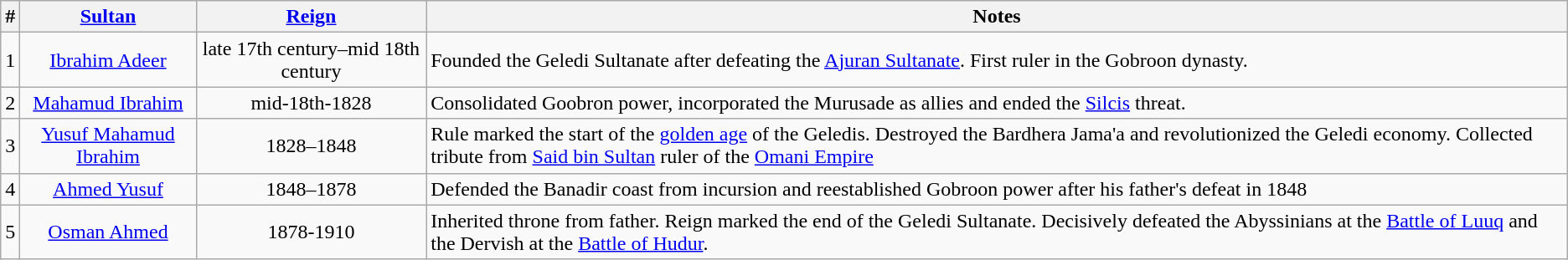<table class="wikitable sortable">
<tr align=center>
<th>#</th>
<th><a href='#'>Sultan</a></th>
<th><a href='#'>Reign</a></th>
<th>Notes</th>
</tr>
<tr>
<td align=center>1</td>
<td align=center><a href='#'>Ibrahim Adeer</a></td>
<td align=center>late 17th century–mid 18th century</td>
<td>Founded the Geledi Sultanate after defeating the <a href='#'>Ajuran Sultanate</a>. First ruler in the Gobroon dynasty.</td>
</tr>
<tr>
<td align=center>2</td>
<td align=center><a href='#'>Mahamud Ibrahim</a></td>
<td align=center>mid-18th-1828</td>
<td>Consolidated Goobron power, incorporated the Murusade as allies and ended the <a href='#'>Silcis</a> threat.</td>
</tr>
<tr>
<td align=center>3</td>
<td align=center><a href='#'>Yusuf Mahamud Ibrahim</a></td>
<td align=center>1828–1848</td>
<td>Rule marked the start of the <a href='#'>golden age</a> of the Geledis. Destroyed the Bardhera Jama'a and revolutionized the Geledi economy. Collected tribute from <a href='#'>Said bin Sultan</a> ruler of the <a href='#'>Omani Empire</a></td>
</tr>
<tr>
<td align=center>4</td>
<td align=center><a href='#'>Ahmed Yusuf</a></td>
<td align=center>1848–1878</td>
<td>Defended the Banadir coast from incursion and reestablished Gobroon power after his father's defeat in 1848</td>
</tr>
<tr>
<td align=center>5</td>
<td align=center><a href='#'>Osman Ahmed</a></td>
<td align=center>1878-1910</td>
<td>Inherited throne from father. Reign marked the end of the Geledi Sultanate. Decisively defeated the Abyssinians at the <a href='#'>Battle of Luuq</a> and the Dervish at the <a href='#'>Battle of Hudur</a>.</td>
</tr>
</table>
